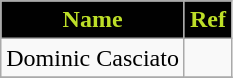<table class=wikitable>
<tr>
<th style="background-color:#010101; color:#BDDF28;" scope=col>Name</th>
<th style="background-color:#010101; color:#BDDF28;" scope=col>Ref</th>
</tr>
<tr>
<td> Dominic Casciato</td>
<td align=center></td>
</tr>
<tr>
</tr>
</table>
